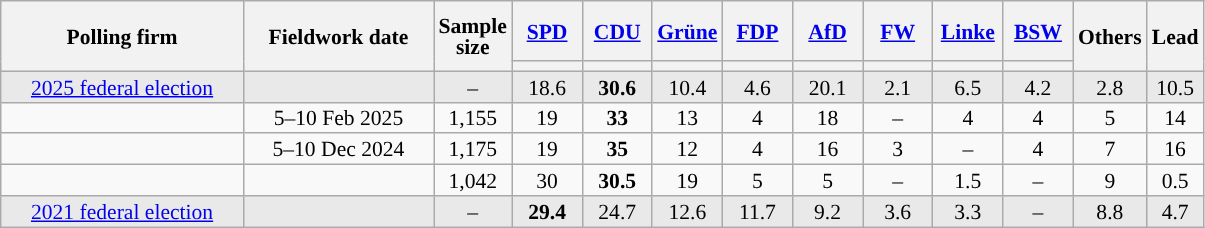<table class="wikitable sortable mw-datatable mw-collapsible" style="text-align:center;font-size:90%;line-height:14px;">
<tr style="height:40px;">
<th style="width:155px;" rowspan="2">Polling firm</th>
<th style="width:120px;" rowspan="2">Fieldwork date</th>
<th style="width: 35px;" rowspan="2">Sample<br>size</th>
<th class="unsortable" style="width:40px;"><a href='#'>SPD</a></th>
<th class="unsortable" style="width:40px;"><a href='#'>CDU</a></th>
<th class="unsortable" style="width:40px;"><a href='#'>Grüne</a></th>
<th class="unsortable" style="width:40px;"><a href='#'>FDP</a></th>
<th class="unsortable" style="width:40px;"><a href='#'>AfD</a></th>
<th class="unsortable" style="width:40px;"><a href='#'>FW</a></th>
<th class="unsortable" style="width:40px;"><a href='#'>Linke</a></th>
<th class="unsortable" style="width:40px;"><a href='#'>BSW</a></th>
<th class="unsortable" style="width:30px;" rowspan="2">Others</th>
<th style="width:30px;" rowspan="2">Lead</th>
</tr>
<tr>
<th style="background:"></th>
<th style="background:"></th>
<th style="background:"></th>
<th style="background:"></th>
<th style="background:"></th>
<th style="background:"></th>
<th style="background:"></th>
<th style="background:"></th>
</tr>
<tr style="background:#E9E9E9;">
<td><a href='#'>2025 federal election</a></td>
<td></td>
<td>–</td>
<td>18.6</td>
<td><strong>30.6</strong></td>
<td>10.4</td>
<td>4.6</td>
<td>20.1</td>
<td>2.1</td>
<td>6.5</td>
<td>4.2</td>
<td>2.8</td>
<td style="background:">10.5</td>
</tr>
<tr>
<td></td>
<td>5–10 Feb 2025</td>
<td>1,155</td>
<td>19</td>
<td><strong>33</strong></td>
<td>13</td>
<td>4</td>
<td>18</td>
<td>–</td>
<td>4</td>
<td>4</td>
<td>5</td>
<td style="background:">14</td>
</tr>
<tr>
<td></td>
<td>5–10 Dec 2024</td>
<td>1,175</td>
<td>19</td>
<td><strong>35</strong></td>
<td>12</td>
<td>4</td>
<td>16</td>
<td>3</td>
<td>–</td>
<td>4</td>
<td>7</td>
<td style="background:">16</td>
</tr>
<tr>
<td></td>
<td></td>
<td>1,042</td>
<td>30</td>
<td><strong>30.5</strong></td>
<td>19</td>
<td>5</td>
<td>5</td>
<td>–</td>
<td>1.5</td>
<td>–</td>
<td>9</td>
<td style="background:">0.5</td>
</tr>
<tr style="background:#E9E9E9;">
<td><a href='#'>2021 federal election</a></td>
<td></td>
<td>–</td>
<td><strong>29.4</strong></td>
<td>24.7</td>
<td>12.6</td>
<td>11.7</td>
<td>9.2</td>
<td>3.6</td>
<td>3.3</td>
<td>–</td>
<td>8.8</td>
<td style="background:">4.7</td>
</tr>
</table>
